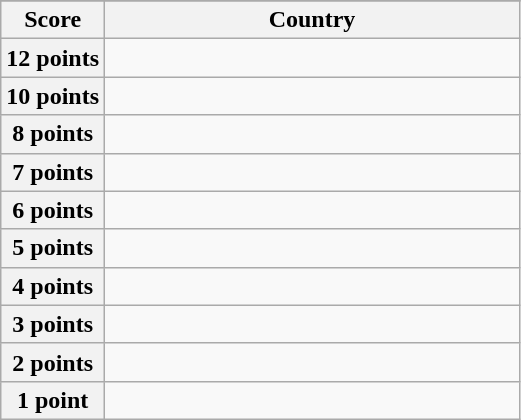<table class="wikitable">
<tr>
</tr>
<tr>
<th scope="col" width="20%">Score</th>
<th scope="col">Country</th>
</tr>
<tr>
<th scope="row">12 points</th>
<td></td>
</tr>
<tr>
<th scope="row">10 points</th>
<td></td>
</tr>
<tr>
<th scope="row">8 points</th>
<td></td>
</tr>
<tr>
<th scope="row">7 points</th>
<td></td>
</tr>
<tr>
<th scope="row">6 points</th>
<td></td>
</tr>
<tr>
<th scope="row">5 points</th>
<td></td>
</tr>
<tr>
<th scope="row">4 points</th>
<td></td>
</tr>
<tr>
<th scope="row">3 points</th>
<td></td>
</tr>
<tr>
<th scope="row">2 points</th>
<td></td>
</tr>
<tr>
<th scope="row">1 point</th>
<td></td>
</tr>
</table>
